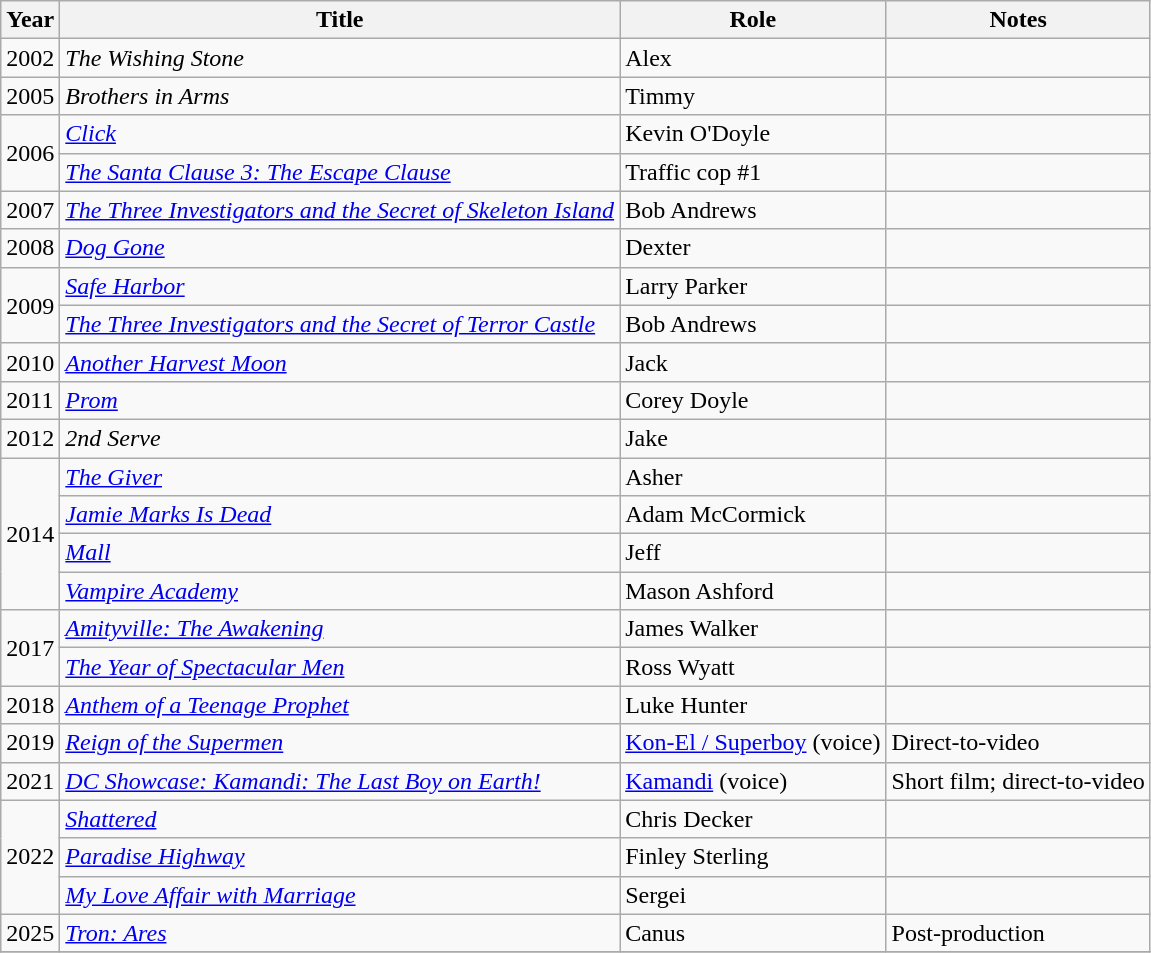<table class="wikitable sortable">
<tr>
<th>Year</th>
<th>Title</th>
<th>Role</th>
<th class="unsortable">Notes</th>
</tr>
<tr>
<td>2002</td>
<td data-sort-value="Wishing Stone, The"><em>The Wishing Stone</em></td>
<td>Alex</td>
<td></td>
</tr>
<tr>
<td>2005</td>
<td><em>Brothers in Arms</em></td>
<td>Timmy</td>
<td></td>
</tr>
<tr>
<td rowspan="2">2006</td>
<td><em><a href='#'>Click</a></em></td>
<td>Kevin O'Doyle</td>
<td></td>
</tr>
<tr>
<td data-sort-value="Santa Clause 3: The Escape Clause, The"><em><a href='#'>The Santa Clause 3: The Escape Clause</a></em></td>
<td>Traffic cop #1</td>
<td></td>
</tr>
<tr>
<td>2007</td>
<td data-sort-value="Three Investigators and the Secret of Skeleton Island, The"><em><a href='#'>The Three Investigators and the Secret of Skeleton Island</a></em></td>
<td>Bob Andrews</td>
<td></td>
</tr>
<tr>
<td>2008</td>
<td><em><a href='#'>Dog Gone</a></em></td>
<td>Dexter</td>
<td></td>
</tr>
<tr>
<td rowspan="2">2009</td>
<td><em><a href='#'>Safe Harbor</a></em></td>
<td>Larry Parker</td>
<td></td>
</tr>
<tr>
<td data-sort-value="Three Investigators and the Secret of Terror Castle, The"><em><a href='#'>The Three Investigators and the Secret of Terror Castle</a></em></td>
<td>Bob Andrews</td>
<td></td>
</tr>
<tr>
<td>2010</td>
<td><em><a href='#'>Another Harvest Moon</a></em></td>
<td>Jack</td>
<td></td>
</tr>
<tr>
<td>2011</td>
<td><em><a href='#'>Prom</a></em></td>
<td>Corey Doyle</td>
<td></td>
</tr>
<tr>
<td>2012</td>
<td data-sort-value="Second Serve"><em>2nd Serve</em></td>
<td>Jake</td>
<td></td>
</tr>
<tr>
<td rowspan="4">2014</td>
<td data-sort-value="Giver, The"><em><a href='#'>The Giver</a></em></td>
<td>Asher</td>
<td></td>
</tr>
<tr>
<td><em><a href='#'>Jamie Marks Is Dead</a></em></td>
<td>Adam McCormick</td>
<td></td>
</tr>
<tr>
<td><em><a href='#'>Mall</a></em></td>
<td>Jeff</td>
<td></td>
</tr>
<tr>
<td><em><a href='#'>Vampire Academy</a></em></td>
<td>Mason Ashford</td>
<td></td>
</tr>
<tr>
<td rowspan="2">2017</td>
<td><em><a href='#'>Amityville: The Awakening</a></em></td>
<td>James Walker</td>
<td></td>
</tr>
<tr>
<td data-sort-value="Year of Spectacular Men, The"><em><a href='#'>The Year of Spectacular Men</a></em></td>
<td>Ross Wyatt</td>
<td></td>
</tr>
<tr>
<td>2018</td>
<td><em><a href='#'>Anthem of a Teenage Prophet</a></em></td>
<td>Luke Hunter</td>
<td></td>
</tr>
<tr>
<td>2019</td>
<td><em><a href='#'>Reign of the Supermen</a></em></td>
<td><a href='#'>Kon-El / Superboy</a> (voice)</td>
<td>Direct-to-video</td>
</tr>
<tr>
<td>2021</td>
<td><em><a href='#'>DC Showcase: Kamandi: The Last Boy on Earth!</a></em></td>
<td><a href='#'>Kamandi</a> (voice)</td>
<td>Short film; direct-to-video</td>
</tr>
<tr>
<td rowspan="3">2022</td>
<td><em><a href='#'>Shattered</a></em></td>
<td>Chris Decker</td>
<td></td>
</tr>
<tr>
<td><em><a href='#'>Paradise Highway</a></em></td>
<td>Finley Sterling</td>
<td></td>
</tr>
<tr>
<td><em><a href='#'>My Love Affair with Marriage</a></em></td>
<td>Sergei</td>
<td></td>
</tr>
<tr>
<td>2025</td>
<td><em><a href='#'>Tron: Ares</a></em></td>
<td>Canus</td>
<td>Post-production</td>
</tr>
<tr>
</tr>
</table>
